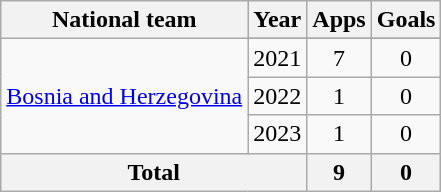<table class="wikitable" style="text-align:center">
<tr>
<th>National team</th>
<th>Year</th>
<th>Apps</th>
<th>Goals</th>
</tr>
<tr>
<td rowspan=4><a href='#'>Bosnia and Herzegovina</a></td>
</tr>
<tr>
<td>2021</td>
<td>7</td>
<td>0</td>
</tr>
<tr>
<td>2022</td>
<td>1</td>
<td>0</td>
</tr>
<tr>
<td>2023</td>
<td>1</td>
<td>0</td>
</tr>
<tr>
<th colspan=2>Total</th>
<th>9</th>
<th>0</th>
</tr>
</table>
